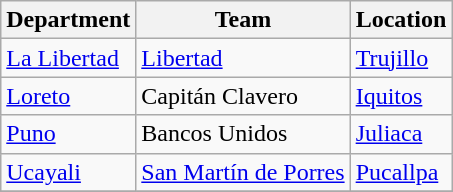<table class="wikitable">
<tr>
<th>Department</th>
<th>Team</th>
<th>Location</th>
</tr>
<tr>
<td><a href='#'>La Libertad</a></td>
<td><a href='#'>Libertad</a></td>
<td><a href='#'>Trujillo</a></td>
</tr>
<tr>
<td><a href='#'>Loreto</a></td>
<td>Capitán Clavero</td>
<td><a href='#'>Iquitos</a></td>
</tr>
<tr>
<td><a href='#'>Puno</a></td>
<td>Bancos Unidos</td>
<td><a href='#'>Juliaca</a></td>
</tr>
<tr>
<td><a href='#'>Ucayali</a></td>
<td><a href='#'>San Martín de Porres</a></td>
<td><a href='#'>Pucallpa</a></td>
</tr>
<tr>
</tr>
</table>
